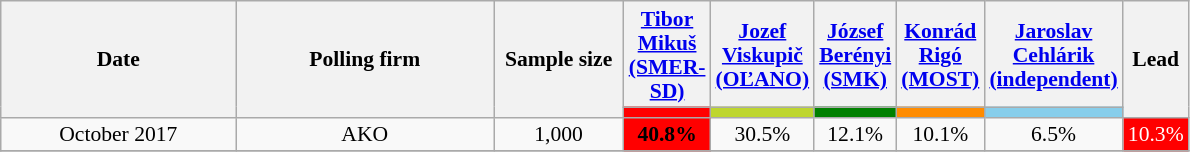<table class="wikitable" style="text-align:center; font-size:90%; line-height:16px;">
<tr style="height:42px;">
<th style="width:150px;" rowspan="2">Date</th>
<th style="width:165px;" rowspan="2">Polling firm</th>
<th style="width:80px;" rowspan="2">Sample size</th>
<th><a href='#'><span>Tibor Mikuš (SMER-SD)</span></a></th>
<th><a href='#'><span>Jozef Viskupič (OĽANO)</span></a></th>
<th><a href='#'><span>József Berényi (SMK)</span></a></th>
<th><a href='#'><span>Konrád Rigó (MOST)</span></a></th>
<th><a href='#'><span>Jaroslav Cehlárik (independent)</span></a></th>
<th style="width:20px;" rowspan="2">Lead</th>
</tr>
<tr>
<th style="background:#FF0000; width:40px;"></th>
<th style="background:#BED62F; width:40px;"></th>
<th style="background:#008000; width:40px;"></th>
<th style="background:#FF8C00; width:40px;"></th>
<th style="background:#87CEEB; width:40px;"></th>
</tr>
<tr>
<td>October 2017</td>
<td>AKO</td>
<td>1,000</td>
<td style="background:#FF0000"><strong>40.8%</strong></td>
<td>30.5%</td>
<td>12.1%</td>
<td>10.1%</td>
<td>6.5%</td>
<td style="background:#FF0000; color:white;">10.3%</td>
</tr>
<tr>
</tr>
</table>
